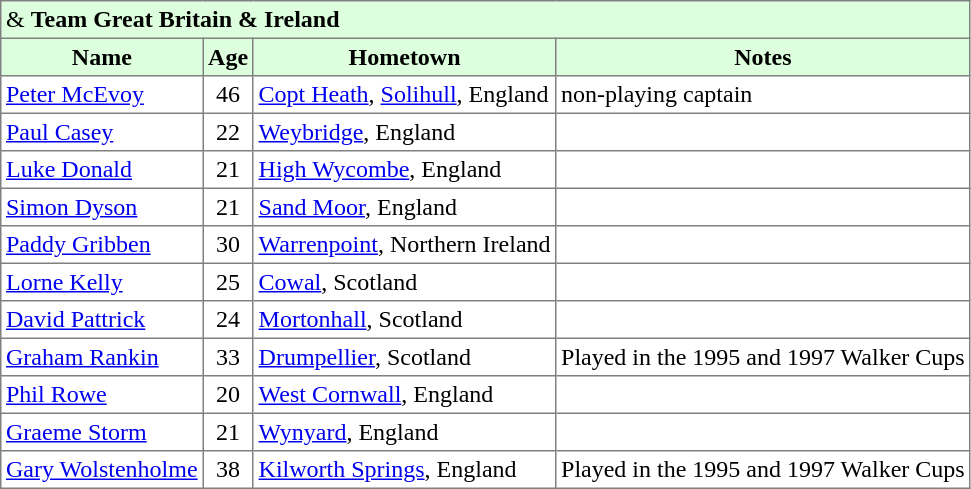<table border="1" cellpadding="3" style="border-collapse: collapse;">
<tr style="background:#dfd;">
<td colspan=5> &  <strong>Team Great Britain & Ireland</strong></td>
</tr>
<tr style="background:#dfd;">
<th>Name</th>
<th>Age</th>
<th>Hometown</th>
<th>Notes</th>
</tr>
<tr>
<td> <a href='#'>Peter McEvoy</a></td>
<td style="text-align:center;">46</td>
<td><a href='#'>Copt Heath</a>, <a href='#'>Solihull</a>, England</td>
<td>non-playing captain</td>
</tr>
<tr>
<td> <a href='#'>Paul Casey</a></td>
<td style="text-align:center;">22</td>
<td><a href='#'>Weybridge</a>, England</td>
<td></td>
</tr>
<tr>
<td> <a href='#'>Luke Donald</a></td>
<td style="text-align:center;">21</td>
<td><a href='#'>High Wycombe</a>, England</td>
<td></td>
</tr>
<tr>
<td> <a href='#'>Simon Dyson</a></td>
<td style="text-align:center;">21</td>
<td><a href='#'>Sand Moor</a>, England</td>
<td></td>
</tr>
<tr>
<td> <a href='#'>Paddy Gribben</a></td>
<td style="text-align:center;">30</td>
<td><a href='#'>Warrenpoint</a>, Northern Ireland</td>
<td></td>
</tr>
<tr>
<td> <a href='#'>Lorne Kelly</a></td>
<td style="text-align:center;">25</td>
<td><a href='#'>Cowal</a>, Scotland</td>
<td></td>
</tr>
<tr>
<td> <a href='#'>David Pattrick</a></td>
<td style="text-align:center;">24</td>
<td><a href='#'>Mortonhall</a>, Scotland</td>
<td></td>
</tr>
<tr>
<td> <a href='#'>Graham Rankin</a></td>
<td style="text-align:center;">33</td>
<td><a href='#'>Drumpellier</a>, Scotland</td>
<td>Played in the 1995 and 1997 Walker Cups</td>
</tr>
<tr>
<td> <a href='#'>Phil Rowe</a></td>
<td style="text-align:center;">20</td>
<td><a href='#'>West Cornwall</a>, England</td>
<td></td>
</tr>
<tr>
<td> <a href='#'>Graeme Storm</a></td>
<td style="text-align:center;">21</td>
<td><a href='#'>Wynyard</a>, England</td>
<td></td>
</tr>
<tr>
<td> <a href='#'>Gary Wolstenholme</a></td>
<td style="text-align:center;">38</td>
<td><a href='#'>Kilworth Springs</a>, England</td>
<td>Played in the 1995 and 1997 Walker Cups</td>
</tr>
</table>
